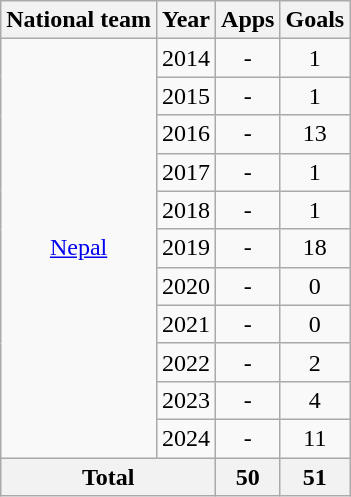<table class="wikitable" style="text-align:center">
<tr>
<th>National team</th>
<th>Year</th>
<th>Apps</th>
<th>Goals</th>
</tr>
<tr>
<td rowspan="11"><a href='#'>Nepal</a></td>
<td>2014</td>
<td>-</td>
<td>1</td>
</tr>
<tr>
<td>2015</td>
<td>-</td>
<td>1</td>
</tr>
<tr>
<td>2016</td>
<td>-</td>
<td>13</td>
</tr>
<tr>
<td>2017</td>
<td>-</td>
<td>1</td>
</tr>
<tr>
<td>2018</td>
<td>-</td>
<td>1</td>
</tr>
<tr>
<td>2019</td>
<td>-</td>
<td>18</td>
</tr>
<tr>
<td>2020</td>
<td>-</td>
<td>0</td>
</tr>
<tr>
<td>2021</td>
<td>-</td>
<td>0</td>
</tr>
<tr>
<td>2022</td>
<td>-</td>
<td>2</td>
</tr>
<tr>
<td>2023</td>
<td>-</td>
<td>4</td>
</tr>
<tr>
<td>2024</td>
<td>-</td>
<td>11</td>
</tr>
<tr>
<th colspan="2">Total</th>
<th>50</th>
<th>51</th>
</tr>
</table>
